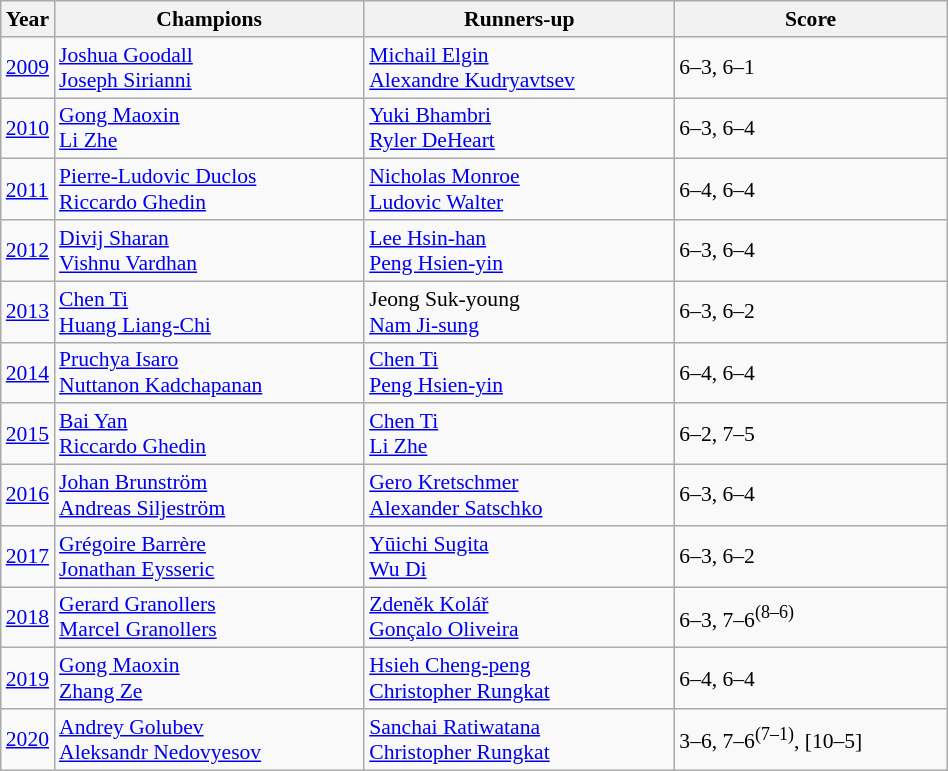<table class="wikitable" style="font-size:90%">
<tr>
<th>Year</th>
<th width="200">Champions</th>
<th width="200">Runners-up</th>
<th width="175">Score</th>
</tr>
<tr>
<td><a href='#'>2009</a></td>
<td> <a href='#'>Joshua Goodall</a><br> <a href='#'>Joseph Sirianni</a></td>
<td> <a href='#'>Michail Elgin</a><br> <a href='#'>Alexandre Kudryavtsev</a></td>
<td>6–3, 6–1</td>
</tr>
<tr>
<td><a href='#'>2010</a></td>
<td> <a href='#'>Gong Maoxin</a><br> <a href='#'>Li Zhe</a></td>
<td> <a href='#'>Yuki Bhambri</a><br> <a href='#'>Ryler DeHeart</a></td>
<td>6–3, 6–4</td>
</tr>
<tr>
<td><a href='#'>2011</a></td>
<td> <a href='#'>Pierre-Ludovic Duclos</a><br> <a href='#'>Riccardo Ghedin</a></td>
<td> <a href='#'>Nicholas Monroe</a><br> <a href='#'>Ludovic Walter</a></td>
<td>6–4, 6–4</td>
</tr>
<tr>
<td><a href='#'>2012</a></td>
<td> <a href='#'>Divij Sharan</a><br> <a href='#'>Vishnu Vardhan</a></td>
<td> <a href='#'>Lee Hsin-han</a><br> <a href='#'>Peng Hsien-yin</a></td>
<td>6–3, 6–4</td>
</tr>
<tr>
<td><a href='#'>2013</a></td>
<td> <a href='#'>Chen Ti</a><br> <a href='#'>Huang Liang-Chi</a></td>
<td> Jeong Suk-young<br> <a href='#'>Nam Ji-sung</a></td>
<td>6–3, 6–2</td>
</tr>
<tr>
<td><a href='#'>2014</a></td>
<td> <a href='#'>Pruchya Isaro</a><br> <a href='#'>Nuttanon Kadchapanan</a></td>
<td> <a href='#'>Chen Ti</a><br> <a href='#'>Peng Hsien-yin</a></td>
<td>6–4, 6–4</td>
</tr>
<tr>
<td><a href='#'>2015</a></td>
<td> <a href='#'>Bai Yan</a><br> <a href='#'>Riccardo Ghedin</a></td>
<td> <a href='#'>Chen Ti</a><br> <a href='#'>Li Zhe</a></td>
<td>6–2, 7–5</td>
</tr>
<tr>
<td><a href='#'>2016</a></td>
<td> <a href='#'>Johan Brunström</a> <br>  <a href='#'>Andreas Siljeström</a></td>
<td> <a href='#'>Gero Kretschmer</a> <br>  <a href='#'>Alexander Satschko</a></td>
<td>6–3, 6–4</td>
</tr>
<tr>
<td><a href='#'>2017</a></td>
<td> <a href='#'>Grégoire Barrère</a><br> <a href='#'>Jonathan Eysseric</a></td>
<td> <a href='#'>Yūichi Sugita</a><br> <a href='#'>Wu Di</a></td>
<td>6–3, 6–2</td>
</tr>
<tr>
<td><a href='#'>2018</a></td>
<td> <a href='#'>Gerard Granollers</a><br> <a href='#'>Marcel Granollers</a></td>
<td> <a href='#'>Zdeněk Kolář</a><br> <a href='#'>Gonçalo Oliveira</a></td>
<td>6–3, 7–6<sup>(8–6)</sup></td>
</tr>
<tr>
<td><a href='#'>2019</a></td>
<td> <a href='#'>Gong Maoxin</a><br> <a href='#'>Zhang Ze</a></td>
<td> <a href='#'>Hsieh Cheng-peng</a><br> <a href='#'>Christopher Rungkat</a></td>
<td>6–4, 6–4</td>
</tr>
<tr>
<td><a href='#'>2020</a></td>
<td> <a href='#'>Andrey Golubev</a><br> <a href='#'>Aleksandr Nedovyesov</a></td>
<td> <a href='#'>Sanchai Ratiwatana</a><br> <a href='#'>Christopher Rungkat</a></td>
<td>3–6, 7–6<sup>(7–1)</sup>, [10–5]</td>
</tr>
</table>
